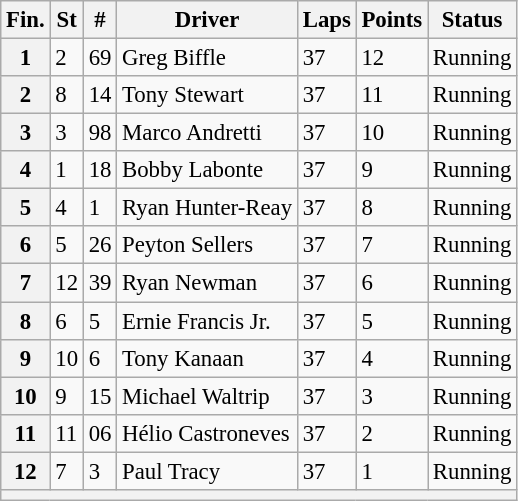<table class="wikitable" style="font-size:95%">
<tr>
<th>Fin.</th>
<th>St</th>
<th>#</th>
<th>Driver</th>
<th>Laps</th>
<th>Points</th>
<th>Status</th>
</tr>
<tr>
<th>1</th>
<td>2</td>
<td>69</td>
<td>Greg Biffle</td>
<td>37</td>
<td>12</td>
<td>Running</td>
</tr>
<tr>
<th>2</th>
<td>8</td>
<td>14</td>
<td>Tony Stewart</td>
<td>37</td>
<td>11</td>
<td>Running</td>
</tr>
<tr>
<th>3</th>
<td>3</td>
<td>98</td>
<td>Marco Andretti</td>
<td>37</td>
<td>10</td>
<td>Running</td>
</tr>
<tr>
<th>4</th>
<td>1</td>
<td>18</td>
<td>Bobby Labonte</td>
<td>37</td>
<td>9</td>
<td>Running</td>
</tr>
<tr>
<th>5</th>
<td>4</td>
<td>1</td>
<td>Ryan Hunter-Reay</td>
<td>37</td>
<td>8</td>
<td>Running</td>
</tr>
<tr>
<th>6</th>
<td>5</td>
<td>26</td>
<td>Peyton Sellers</td>
<td>37</td>
<td>7</td>
<td>Running</td>
</tr>
<tr>
<th>7</th>
<td>12</td>
<td>39</td>
<td>Ryan Newman</td>
<td>37</td>
<td>6</td>
<td>Running</td>
</tr>
<tr>
<th>8</th>
<td>6</td>
<td>5</td>
<td>Ernie Francis Jr.</td>
<td>37</td>
<td>5</td>
<td>Running</td>
</tr>
<tr>
<th>9</th>
<td>10</td>
<td>6</td>
<td>Tony Kanaan</td>
<td>37</td>
<td>4</td>
<td>Running</td>
</tr>
<tr>
<th>10</th>
<td>9</td>
<td>15</td>
<td>Michael Waltrip</td>
<td>37</td>
<td>3</td>
<td>Running</td>
</tr>
<tr>
<th>11</th>
<td>11</td>
<td>06</td>
<td>Hélio Castroneves</td>
<td>37</td>
<td>2</td>
<td>Running</td>
</tr>
<tr>
<th>12</th>
<td>7</td>
<td>3</td>
<td>Paul Tracy</td>
<td>37</td>
<td>1</td>
<td>Running</td>
</tr>
<tr>
<th colspan="9"></th>
</tr>
</table>
